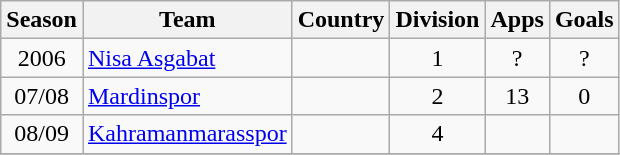<table class="wikitable" style="text-align: center;">
<tr>
<th>Season</th>
<th>Team</th>
<th>Country</th>
<th>Division</th>
<th>Apps</th>
<th>Goals</th>
</tr>
<tr>
<td>2006</td>
<td align="left"><a href='#'>Nisa Asgabat</a></td>
<td align="left"></td>
<td>1</td>
<td>?</td>
<td>?</td>
</tr>
<tr>
<td>07/08</td>
<td align="left"><a href='#'>Mardinspor</a></td>
<td align="left"></td>
<td>2</td>
<td>13</td>
<td>0</td>
</tr>
<tr>
<td>08/09</td>
<td align="left"><a href='#'>Kahramanmarasspor</a></td>
<td align="left"></td>
<td>4</td>
<td></td>
<td></td>
</tr>
<tr>
</tr>
</table>
